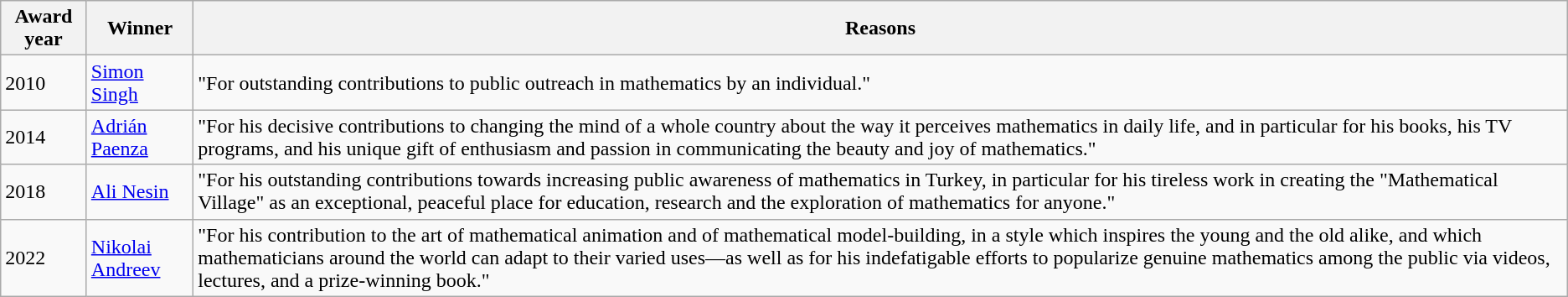<table class="wikitable">
<tr>
<th scope="col">Award year</th>
<th scope="col">Winner</th>
<th scope="col">Reasons</th>
</tr>
<tr>
<td>2010</td>
<td><a href='#'>Simon Singh</a></td>
<td>"For outstanding contributions to public outreach in mathematics by an individual."</td>
</tr>
<tr>
<td>2014</td>
<td><a href='#'>Adrián Paenza</a></td>
<td>"For his decisive contributions to changing the mind of a whole country about the way it perceives mathematics in daily life, and in particular for his books, his TV programs, and his unique gift of enthusiasm and passion in communicating the beauty and joy of mathematics."</td>
</tr>
<tr>
<td>2018</td>
<td><a href='#'>Ali Nesin</a></td>
<td>"For his outstanding contributions towards increasing public awareness of mathematics in Turkey, in particular for his tireless work in creating the "Mathematical Village" as an exceptional, peaceful place for education, research and the exploration of mathematics for anyone."</td>
</tr>
<tr>
<td>2022</td>
<td><a href='#'>Nikolai Andreev</a></td>
<td>"For his contribution to the art of mathematical animation and of mathematical model-building, in a style which inspires the young and the old alike, and which mathematicians around the world can adapt to their varied uses—as well as for his indefatigable efforts to popularize genuine mathematics among the public via videos, lectures, and a prize-winning book."</td>
</tr>
</table>
